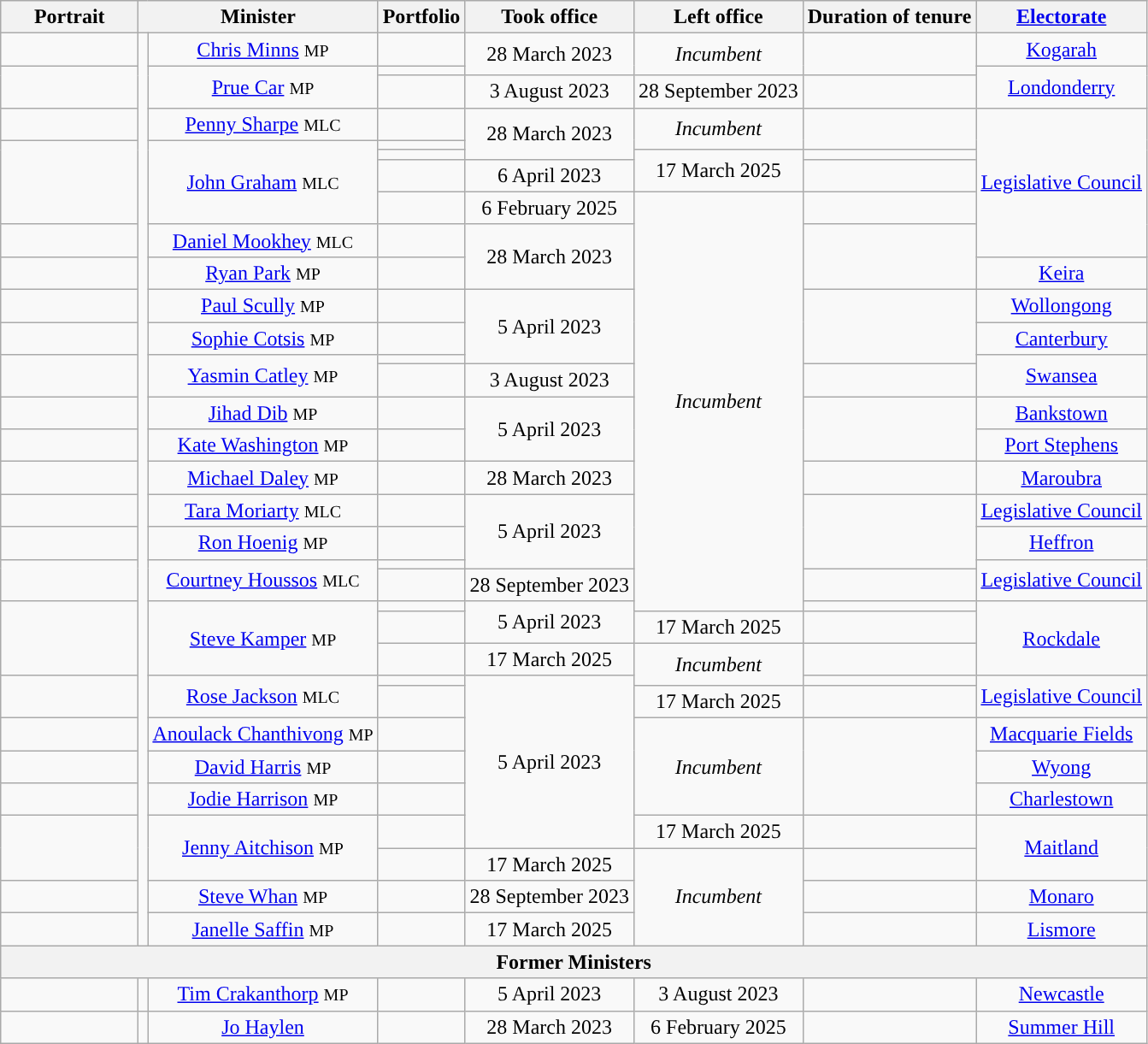<table class="wikitable sortable" style="border:#555; text-align:center; ">
<tr>
<th class="unsortable" style="width:100px;">Portrait</th>
<th colspan="2" class="unsortable" style="width:5px;">Minister</th>
<th>Portfolio</th>
<th>Took office</th>
<th>Left office</th>
<th>Duration of tenure</th>
<th><a href='#'>Electorate</a></th>
</tr>
<tr>
<td></td>
<td rowspan="33" style="background-color: "></td>
<td><a href='#'>Chris Minns</a> <small>MP</small></td>
<td></td>
<td rowspan=2>28 March 2023</td>
<td rowspan=2><em>Incumbent</em></td>
<td rowspan=2></td>
<td><a href='#'>Kogarah</a></td>
</tr>
<tr>
<td rowspan="2"></td>
<td rowspan="2"><a href='#'>Prue Car</a> <small>MP</small></td>
<td></td>
<td rowspan="2"><a href='#'>Londonderry</a></td>
</tr>
<tr>
<td></td>
<td>3 August 2023</td>
<td>28 September 2023</td>
<td></td>
</tr>
<tr>
<td></td>
<td><a href='#'>Penny Sharpe</a> <small>MLC</small></td>
<td></td>
<td rowspan="3">28 March 2023</td>
<td rowspan=2><em>Incumbent</em></td>
<td rowspan="2"></td>
<td rowspan=6><a href='#'>Legislative Council</a></td>
</tr>
<tr>
<td rowspan=4></td>
<td rowspan=4><a href='#'>John Graham</a> <small>MLC</small></td>
<td></td>
</tr>
<tr>
<td></td>
<td rowspan=2>17 March 2025</td>
<td></td>
</tr>
<tr>
<td></td>
<td>6 April 2023</td>
<td></td>
</tr>
<tr>
<td></td>
<td>6 February 2025</td>
<td rowspan=15><em>Incumbent</em></td>
<td></td>
</tr>
<tr>
<td></td>
<td><a href='#'>Daniel Mookhey</a> <small>MLC</small></td>
<td></td>
<td rowspan="2">28 March 2023</td>
<td rowspan=2></td>
</tr>
<tr>
<td></td>
<td><a href='#'>Ryan Park</a> <small>MP</small></td>
<td></td>
<td><a href='#'>Keira</a></td>
</tr>
<tr>
<td></td>
<td><a href='#'>Paul Scully</a> <small>MP</small></td>
<td></td>
<td rowspan="3">5 April 2023</td>
<td rowspan="3"></td>
<td><a href='#'>Wollongong</a></td>
</tr>
<tr>
<td></td>
<td><a href='#'>Sophie Cotsis</a> <small>MP</small></td>
<td></td>
<td><a href='#'>Canterbury</a></td>
</tr>
<tr>
<td rowspan="2"></td>
<td rowspan="2"><a href='#'>Yasmin Catley</a> <small>MP</small></td>
<td></td>
<td rowspan="2"><a href='#'>Swansea</a></td>
</tr>
<tr>
<td></td>
<td>3 August 2023</td>
<td></td>
</tr>
<tr>
<td></td>
<td><a href='#'>Jihad Dib</a> <small>MP</small></td>
<td></td>
<td rowspan="2">5 April 2023</td>
<td rowspan="2"></td>
<td><a href='#'>Bankstown</a></td>
</tr>
<tr>
<td></td>
<td><a href='#'>Kate Washington</a> <small>MP</small></td>
<td></td>
<td><a href='#'>Port Stephens</a></td>
</tr>
<tr>
<td></td>
<td><a href='#'>Michael Daley</a> <small>MP</small></td>
<td></td>
<td>28 March 2023</td>
<td></td>
<td><a href='#'>Maroubra</a></td>
</tr>
<tr>
<td></td>
<td><a href='#'>Tara Moriarty</a> <small>MLC</small></td>
<td></td>
<td rowspan="3">5 April 2023</td>
<td rowspan="3"></td>
<td><a href='#'>Legislative Council</a></td>
</tr>
<tr>
<td></td>
<td><a href='#'>Ron Hoenig</a> <small>MP</small></td>
<td></td>
<td><a href='#'>Heffron</a></td>
</tr>
<tr>
<td rowspan="2"></td>
<td rowspan="2"><a href='#'>Courtney Houssos</a> <small>MLC</small></td>
<td></td>
<td rowspan="2"><a href='#'>Legislative Council</a></td>
</tr>
<tr>
<td></td>
<td>28 September 2023</td>
<td></td>
</tr>
<tr>
<td rowspan=3></td>
<td rowspan=3><a href='#'>Steve Kamper</a> <small>MP</small></td>
<td></td>
<td rowspan=2>5 April 2023</td>
<td></td>
<td rowspan=3><a href='#'>Rockdale</a></td>
</tr>
<tr>
<td></td>
<td>17 March 2025</td>
<td></td>
</tr>
<tr>
<td></td>
<td>17 March 2025</td>
<td rowspan=2><em>Incumbent</em></td>
<td></td>
</tr>
<tr>
<td rowspan=2></td>
<td rowspan=2><a href='#'>Rose Jackson</a> <small>MLC</small></td>
<td></td>
<td rowspan="6">5 April 2023</td>
<td></td>
<td rowspan=2><a href='#'>Legislative Council</a></td>
</tr>
<tr>
<td></td>
<td>17 March 2025</td>
<td></td>
</tr>
<tr>
<td></td>
<td><a href='#'>Anoulack Chanthivong</a> <small>MP</small></td>
<td></td>
<td rowspan=3><em>Incumbent</em></td>
<td rowspan="3"></td>
<td><a href='#'>Macquarie Fields</a></td>
</tr>
<tr>
<td></td>
<td><a href='#'>David Harris</a> <small>MP</small></td>
<td></td>
<td><a href='#'>Wyong</a></td>
</tr>
<tr>
<td></td>
<td><a href='#'>Jodie Harrison</a> <small>MP</small></td>
<td></td>
<td><a href='#'>Charlestown</a></td>
</tr>
<tr>
<td rowspan=2></td>
<td rowspan=2><a href='#'>Jenny Aitchison</a> <small>MP</small></td>
<td></td>
<td>17 March 2025</td>
<td></td>
<td rowspan=2><a href='#'>Maitland</a></td>
</tr>
<tr>
<td></td>
<td>17 March 2025</td>
<td rowspan=3><em>Incumbent</em></td>
<td></td>
</tr>
<tr>
<td></td>
<td><a href='#'>Steve Whan</a> <small>MP</small></td>
<td></td>
<td>28 September 2023</td>
<td></td>
<td><a href='#'>Monaro</a></td>
</tr>
<tr>
<td></td>
<td><a href='#'>Janelle Saffin</a> <small>MP</small></td>
<td></td>
<td>17 March 2025</td>
<td></td>
<td><a href='#'>Lismore</a></td>
</tr>
<tr>
<th colspan="8">Former Ministers</th>
</tr>
<tr>
<td></td>
<td style="background-color: "></td>
<td><a href='#'>Tim Crakanthorp</a> <small>MP</small></td>
<td></td>
<td>5 April 2023</td>
<td>3 August 2023</td>
<td></td>
<td><a href='#'>Newcastle</a></td>
</tr>
<tr>
<td></td>
<td style="background-color: "></td>
<td><a href='#'>Jo Haylen</a></td>
<td></td>
<td>28 March 2023</td>
<td>6 February 2025</td>
<td></td>
<td><a href='#'>Summer Hill</a></td>
</tr>
</table>
